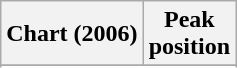<table class="wikitable sortable plainrowheaders" style="text-align:center">
<tr>
<th scope="col">Chart (2006)</th>
<th scope="col">Peak<br>position</th>
</tr>
<tr>
</tr>
<tr>
</tr>
</table>
